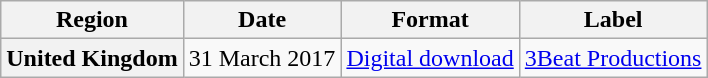<table class="wikitable plainrowheaders">
<tr>
<th scope="col">Region</th>
<th scope="col">Date</th>
<th scope="col">Format</th>
<th scope="col">Label</th>
</tr>
<tr>
<th scope="row">United Kingdom</th>
<td>31 March 2017</td>
<td><a href='#'>Digital download</a></td>
<td><a href='#'>3Beat Productions</a></td>
</tr>
</table>
